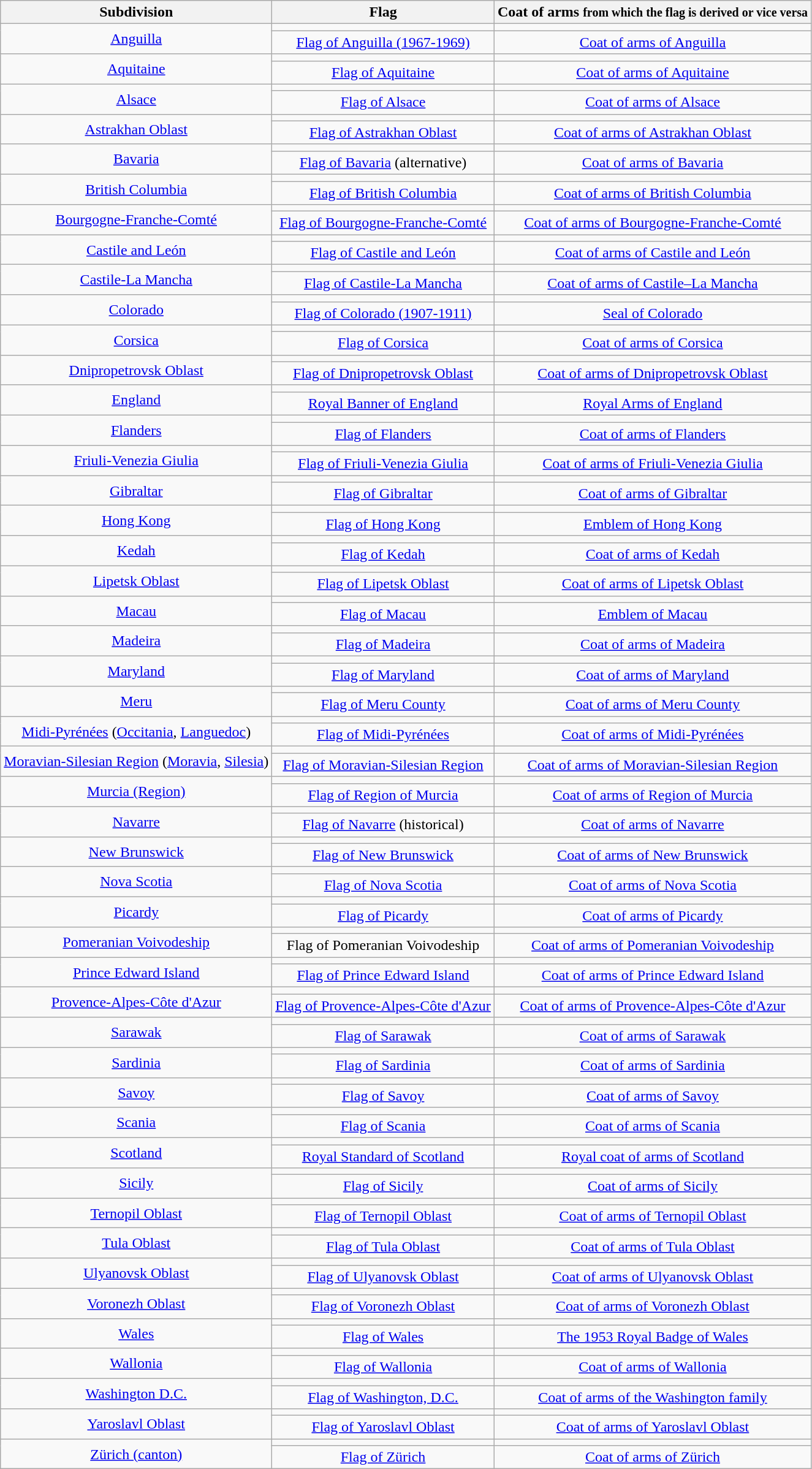<table class="wikitable" style=text-align:center;>
<tr>
<th>Subdivision</th>
<th>Flag</th>
<th>Coat of arms <small>from which the flag is derived or vice versa</small></th>
</tr>
<tr>
<td rowspan=2><a href='#'>Anguilla</a></td>
<td></td>
<td></td>
</tr>
<tr>
<td><a href='#'>Flag of Anguilla (1967-1969)</a></td>
<td><a href='#'>Coat of arms of Anguilla</a></td>
</tr>
<tr>
<td rowspan=2><a href='#'>Aquitaine</a></td>
<td></td>
<td></td>
</tr>
<tr>
<td><a href='#'>Flag of Aquitaine</a></td>
<td><a href='#'>Coat of arms of Aquitaine</a></td>
</tr>
<tr>
<td rowspan=2><a href='#'>Alsace</a></td>
<td></td>
<td></td>
</tr>
<tr>
<td><a href='#'>Flag of Alsace</a></td>
<td><a href='#'>Coat of arms of Alsace</a></td>
</tr>
<tr>
<td rowspan=2><a href='#'>Astrakhan Oblast</a></td>
<td></td>
<td></td>
</tr>
<tr>
<td><a href='#'>Flag of Astrakhan Oblast</a></td>
<td><a href='#'>Coat of arms of Astrakhan Oblast</a></td>
</tr>
<tr>
<td rowspan=2><a href='#'>Bavaria</a></td>
<td></td>
<td></td>
</tr>
<tr>
<td><a href='#'>Flag of Bavaria</a> (alternative)</td>
<td><a href='#'>Coat of arms of Bavaria</a></td>
</tr>
<tr>
<td rowspan=2><a href='#'>British Columbia</a></td>
<td></td>
<td></td>
</tr>
<tr>
<td><a href='#'>Flag of British Columbia</a></td>
<td><a href='#'>Coat of arms of British Columbia</a></td>
</tr>
<tr>
<td rowspan=2><a href='#'>Bourgogne-Franche-Comté</a></td>
<td></td>
<td></td>
</tr>
<tr>
<td><a href='#'>Flag of Bourgogne-Franche-Comté</a></td>
<td><a href='#'>Coat of arms of Bourgogne-Franche-Comté</a></td>
</tr>
<tr>
<td rowspan=2><a href='#'>Castile and León</a></td>
<td></td>
<td></td>
</tr>
<tr>
<td><a href='#'>Flag of Castile and León</a></td>
<td><a href='#'>Coat of arms of Castile and León</a></td>
</tr>
<tr>
<td rowspan=2><a href='#'>Castile-La Mancha</a></td>
<td></td>
<td></td>
</tr>
<tr>
<td><a href='#'>Flag of Castile-La Mancha</a></td>
<td><a href='#'>Coat of arms of Castile–La Mancha</a></td>
</tr>
<tr>
<td rowspan=2><a href='#'>Colorado</a></td>
<td></td>
<td></td>
</tr>
<tr>
<td><a href='#'>Flag of Colorado (1907-1911)</a></td>
<td><a href='#'>Seal of Colorado</a></td>
</tr>
<tr>
<td rowspan=2><a href='#'>Corsica</a></td>
<td></td>
<td></td>
</tr>
<tr>
<td><a href='#'>Flag of Corsica</a></td>
<td><a href='#'>Coat of arms of Corsica</a></td>
</tr>
<tr>
<td rowspan=2><a href='#'>Dnipropetrovsk Oblast</a></td>
<td></td>
<td></td>
</tr>
<tr>
<td><a href='#'>Flag of Dnipropetrovsk Oblast</a></td>
<td><a href='#'>Coat of arms of Dnipropetrovsk Oblast</a></td>
</tr>
<tr>
<td rowspan=2><a href='#'>England</a></td>
<td></td>
<td></td>
</tr>
<tr>
<td><a href='#'>Royal Banner of England</a></td>
<td><a href='#'>Royal Arms of England</a></td>
</tr>
<tr>
<td rowspan=2><a href='#'>Flanders</a></td>
<td></td>
<td></td>
</tr>
<tr>
<td><a href='#'>Flag of Flanders</a></td>
<td><a href='#'>Coat of arms of Flanders</a></td>
</tr>
<tr>
<td rowspan=2><a href='#'>Friuli-Venezia Giulia</a></td>
<td></td>
<td></td>
</tr>
<tr>
<td><a href='#'>Flag of Friuli-Venezia Giulia</a></td>
<td><a href='#'>Coat of arms of Friuli-Venezia Giulia</a></td>
</tr>
<tr>
<td rowspan=2><a href='#'>Gibraltar</a></td>
<td></td>
<td></td>
</tr>
<tr>
<td><a href='#'>Flag of Gibraltar</a></td>
<td><a href='#'>Coat of arms of Gibraltar</a></td>
</tr>
<tr>
<td rowspan=2><a href='#'>Hong Kong</a></td>
<td></td>
<td></td>
</tr>
<tr>
<td><a href='#'>Flag of Hong Kong</a></td>
<td><a href='#'>Emblem of Hong Kong</a></td>
</tr>
<tr>
<td rowspan="2"><a href='#'>Kedah</a></td>
<td></td>
<td></td>
</tr>
<tr>
<td><a href='#'>Flag of Kedah</a></td>
<td><a href='#'>Coat of arms of Kedah</a></td>
</tr>
<tr>
<td rowspan=2><a href='#'>Lipetsk Oblast</a></td>
<td></td>
<td></td>
</tr>
<tr>
<td><a href='#'>Flag of Lipetsk Oblast</a></td>
<td><a href='#'>Coat of arms of Lipetsk Oblast</a></td>
</tr>
<tr>
<td rowspan=2><a href='#'>Macau</a></td>
<td></td>
<td></td>
</tr>
<tr>
<td><a href='#'>Flag of Macau</a></td>
<td><a href='#'>Emblem of Macau</a></td>
</tr>
<tr>
<td rowspan=2><a href='#'>Madeira</a></td>
<td></td>
<td></td>
</tr>
<tr>
<td><a href='#'>Flag of Madeira</a></td>
<td><a href='#'>Coat of arms of Madeira</a></td>
</tr>
<tr>
<td rowspan=2><a href='#'>Maryland</a></td>
<td></td>
<td></td>
</tr>
<tr>
<td><a href='#'>Flag of Maryland</a></td>
<td><a href='#'>Coat of arms of Maryland</a></td>
</tr>
<tr>
<td rowspan=2><a href='#'>Meru</a></td>
<td></td>
<td></td>
</tr>
<tr>
<td><a href='#'>Flag of Meru County</a></td>
<td><a href='#'>Coat of arms of Meru County</a></td>
</tr>
<tr>
<td rowspan=2><a href='#'>Midi-Pyrénées</a> (<a href='#'>Occitania</a>, <a href='#'>Languedoc</a>)</td>
<td></td>
<td></td>
</tr>
<tr>
<td><a href='#'>Flag of Midi-Pyrénées</a></td>
<td><a href='#'>Coat of arms of Midi-Pyrénées</a></td>
</tr>
<tr>
<td rowspan=2><a href='#'>Moravian-Silesian Region</a> (<a href='#'>Moravia</a>, <a href='#'>Silesia</a>)</td>
<td></td>
<td></td>
</tr>
<tr>
<td><a href='#'>Flag of Moravian-Silesian Region</a></td>
<td><a href='#'>Coat of arms of Moravian-Silesian Region</a></td>
</tr>
<tr>
<td rowspan=2><a href='#'>Murcia (Region)</a></td>
<td></td>
<td></td>
</tr>
<tr>
<td><a href='#'>Flag of Region of Murcia</a></td>
<td><a href='#'>Coat of arms of Region of Murcia</a></td>
</tr>
<tr>
<td rowspan=2><a href='#'>Navarre</a></td>
<td></td>
<td></td>
</tr>
<tr>
<td><a href='#'>Flag of Navarre</a> (historical)</td>
<td><a href='#'>Coat of arms of Navarre</a></td>
</tr>
<tr>
<td rowspan=2><a href='#'>New Brunswick</a></td>
<td></td>
<td></td>
</tr>
<tr>
<td><a href='#'>Flag of New Brunswick</a></td>
<td><a href='#'>Coat of arms of New Brunswick</a></td>
</tr>
<tr>
<td rowspan=2><a href='#'>Nova Scotia</a></td>
<td></td>
<td></td>
</tr>
<tr>
<td><a href='#'>Flag of Nova Scotia</a></td>
<td><a href='#'>Coat of arms of Nova Scotia</a></td>
</tr>
<tr>
<td rowspan=2><a href='#'>Picardy</a></td>
<td></td>
<td></td>
</tr>
<tr>
<td><a href='#'>Flag of Picardy</a></td>
<td><a href='#'>Coat of arms of Picardy</a></td>
</tr>
<tr>
<td rowspan="2"><a href='#'>Pomeranian Voivodeship</a></td>
<td></td>
<td></td>
</tr>
<tr>
<td>Flag of Pomeranian Voivodeship</td>
<td><a href='#'>Coat of arms of Pomeranian Voivodeship</a></td>
</tr>
<tr>
<td rowspan=2><a href='#'>Prince Edward Island</a></td>
<td></td>
<td></td>
</tr>
<tr>
<td><a href='#'>Flag of Prince Edward Island</a></td>
<td><a href='#'>Coat of arms of Prince Edward Island</a></td>
</tr>
<tr>
<td rowspan=2><a href='#'>Provence-Alpes-Côte d'Azur</a></td>
<td></td>
<td></td>
</tr>
<tr>
<td><a href='#'>Flag of Provence-Alpes-Côte d'Azur</a></td>
<td><a href='#'>Coat of arms of Provence-Alpes-Côte d'Azur</a></td>
</tr>
<tr>
<td rowspan="2"><a href='#'>Sarawak</a></td>
<td></td>
<td></td>
</tr>
<tr>
<td><a href='#'>Flag of Sarawak</a></td>
<td><a href='#'>Coat of arms of Sarawak</a></td>
</tr>
<tr>
<td rowspan="2"><a href='#'>Sardinia</a></td>
<td></td>
<td></td>
</tr>
<tr>
<td><a href='#'>Flag of Sardinia</a></td>
<td><a href='#'>Coat of arms of Sardinia</a></td>
</tr>
<tr>
<td rowspan=2><a href='#'>Savoy</a></td>
<td></td>
<td></td>
</tr>
<tr>
<td><a href='#'>Flag of Savoy</a></td>
<td><a href='#'>Coat of arms of Savoy</a></td>
</tr>
<tr>
<td rowspan=2><a href='#'>Scania</a></td>
<td></td>
<td></td>
</tr>
<tr>
<td><a href='#'>Flag of Scania</a></td>
<td><a href='#'>Coat of arms of Scania</a></td>
</tr>
<tr>
<td rowspan=2><a href='#'>Scotland</a></td>
<td></td>
<td></td>
</tr>
<tr>
<td><a href='#'>Royal Standard of Scotland</a></td>
<td><a href='#'>Royal coat of arms of Scotland</a></td>
</tr>
<tr>
<td rowspan=2><a href='#'>Sicily</a></td>
<td></td>
<td></td>
</tr>
<tr>
<td><a href='#'>Flag of Sicily</a></td>
<td><a href='#'>Coat of arms of Sicily</a></td>
</tr>
<tr>
<td rowspan=2><a href='#'>Ternopil Oblast</a></td>
<td></td>
<td></td>
</tr>
<tr>
<td><a href='#'>Flag of Ternopil Oblast</a></td>
<td><a href='#'>Coat of arms of Ternopil Oblast</a></td>
</tr>
<tr>
<td rowspan=2><a href='#'>Tula Oblast</a></td>
<td></td>
<td></td>
</tr>
<tr>
<td><a href='#'>Flag of Tula Oblast</a></td>
<td><a href='#'>Coat of arms of Tula Oblast</a></td>
</tr>
<tr>
<td rowspan=2><a href='#'>Ulyanovsk Oblast</a></td>
<td></td>
<td></td>
</tr>
<tr>
<td><a href='#'>Flag of Ulyanovsk Oblast</a></td>
<td><a href='#'>Coat of arms of Ulyanovsk Oblast</a></td>
</tr>
<tr>
<td rowspan=2><a href='#'>Voronezh Oblast</a></td>
<td></td>
<td></td>
</tr>
<tr>
<td><a href='#'>Flag of Voronezh Oblast</a></td>
<td><a href='#'>Coat of arms of Voronezh Oblast</a></td>
</tr>
<tr>
<td rowspan=2><a href='#'>Wales</a></td>
<td></td>
<td></td>
</tr>
<tr>
<td><a href='#'>Flag of Wales</a></td>
<td><a href='#'>The 1953 Royal Badge of Wales</a></td>
</tr>
<tr>
<td rowspan=2><a href='#'>Wallonia</a></td>
<td></td>
<td></td>
</tr>
<tr>
<td><a href='#'>Flag of Wallonia</a></td>
<td><a href='#'>Coat of arms of Wallonia</a></td>
</tr>
<tr>
<td rowspan=2><a href='#'>Washington D.C.</a></td>
<td></td>
<td></td>
</tr>
<tr>
<td><a href='#'>Flag of Washington, D.C.</a></td>
<td><a href='#'>Coat of arms of the Washington family</a></td>
</tr>
<tr>
<td rowspan=2><a href='#'>Yaroslavl Oblast</a></td>
<td></td>
<td></td>
</tr>
<tr>
<td><a href='#'>Flag of Yaroslavl Oblast</a></td>
<td><a href='#'>Coat of arms of Yaroslavl Oblast</a></td>
</tr>
<tr>
<td rowspan=2><a href='#'>Zürich (canton)</a></td>
<td></td>
<td></td>
</tr>
<tr>
<td><a href='#'>Flag of Zürich</a></td>
<td><a href='#'>Coat of arms of Zürich</a></td>
</tr>
</table>
